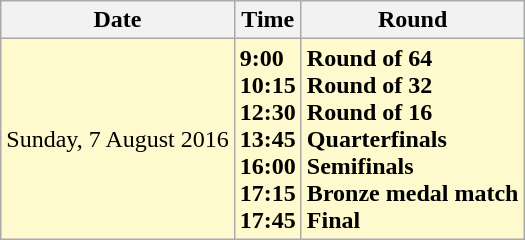<table class="wikitable">
<tr>
<th>Date</th>
<th>Time</th>
<th>Round</th>
</tr>
<tr style=background:lemonchiffon>
<td>Sunday, 7 August 2016</td>
<td><strong>9:00</strong><br><strong>10:15</strong><br><strong>12:30</strong><br><strong>13:45</strong><br><strong>16:00</strong><br><strong>17:15</strong><br><strong>17:45</strong></td>
<td><strong>Round of 64</strong><br><strong>Round of 32</strong><br><strong>Round of 16</strong><br><strong>Quarterfinals</strong><br><strong>Semifinals</strong><br><strong>Bronze medal match</strong><br><strong>Final</strong></td>
</tr>
</table>
